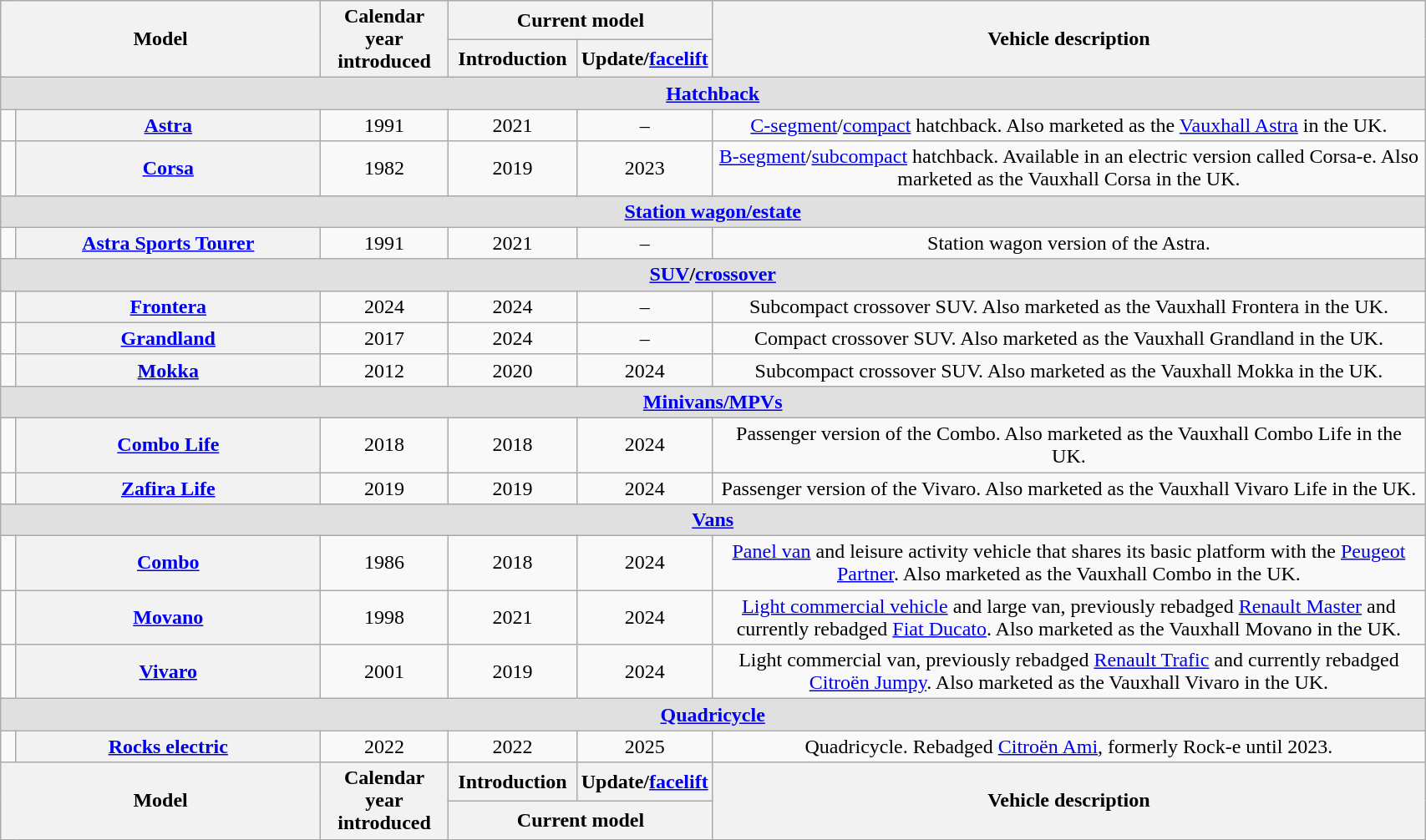<table class="wikitable" style="text-align: center; width: 90%">
<tr>
<th colspan="2" rowspan="2">Model</th>
<th rowspan="2" width="9%">Calendar year<br>introduced</th>
<th scope="col" colspan=2>Current model</th>
<th rowspan="2" width="50%" cellpadding="32px">Vehicle description</th>
</tr>
<tr>
<th width="9%">Introduction</th>
<th width="9%">Update/<a href='#'>facelift</a></th>
</tr>
<tr>
<td colspan="6" style="background-color:#e0e0e0;"><strong><a href='#'>Hatchback</a></strong></td>
</tr>
<tr>
<td></td>
<th><a href='#'>Astra</a></th>
<td>1991</td>
<td>2021</td>
<td>–</td>
<td><a href='#'>C-segment</a>/<a href='#'>compact</a> hatchback. Also marketed as the <a href='#'>Vauxhall Astra</a> in the UK.</td>
</tr>
<tr>
<td></td>
<th><a href='#'>Corsa</a></th>
<td>1982</td>
<td>2019</td>
<td>2023</td>
<td><a href='#'>B-segment</a>/<a href='#'>subcompact</a> hatchback. Available in an electric version called Corsa-e. Also marketed as the Vauxhall Corsa in the UK.</td>
</tr>
<tr>
<td colspan="6" style="background-color:#e0e0e0;"><strong><a href='#'>Station wagon/estate</a></strong></td>
</tr>
<tr>
<td></td>
<th><a href='#'>Astra Sports Tourer</a></th>
<td>1991</td>
<td>2021</td>
<td>–</td>
<td>Station wagon version of the Astra.</td>
</tr>
<tr>
<td colspan="6" style="background-color:#e0e0e0;"><strong><a href='#'>SUV</a>/<a href='#'>crossover</a></strong></td>
</tr>
<tr>
<td></td>
<th><a href='#'>Frontera</a></th>
<td>2024</td>
<td>2024</td>
<td>–</td>
<td>Subcompact crossover SUV. Also marketed as the Vauxhall Frontera in the UK.</td>
</tr>
<tr>
<td></td>
<th><a href='#'>Grandland</a></th>
<td>2017</td>
<td>2024</td>
<td>–</td>
<td>Compact crossover SUV. Also marketed as the Vauxhall Grandland in the UK.</td>
</tr>
<tr>
<td></td>
<th><a href='#'>Mokka</a></th>
<td>2012</td>
<td>2020</td>
<td>2024</td>
<td>Subcompact crossover SUV. Also marketed as the Vauxhall Mokka in the UK.</td>
</tr>
<tr>
<td colspan="6" style="background-color:#e0e0e0;"><strong><a href='#'>Minivans/MPVs</a></strong></td>
</tr>
<tr>
<td></td>
<th><a href='#'>Combo Life</a></th>
<td>2018</td>
<td>2018</td>
<td>2024</td>
<td>Passenger version of the Combo. Also marketed as the Vauxhall Combo Life in the UK.</td>
</tr>
<tr>
<td></td>
<th><a href='#'>Zafira Life</a></th>
<td>2019</td>
<td>2019</td>
<td>2024</td>
<td>Passenger version of the Vivaro. Also marketed as the Vauxhall Vivaro Life in the UK.</td>
</tr>
<tr>
<td colspan="6" style="background-color:#e0e0e0;"><strong><a href='#'>Vans</a></strong></td>
</tr>
<tr>
<td></td>
<th><a href='#'>Combo</a></th>
<td>1986</td>
<td>2018</td>
<td>2024</td>
<td><a href='#'>Panel van</a> and leisure activity vehicle that shares its basic platform with the <a href='#'>Peugeot Partner</a>. Also marketed as the Vauxhall Combo in the UK.</td>
</tr>
<tr>
<td></td>
<th><a href='#'>Movano</a></th>
<td>1998</td>
<td>2021</td>
<td>2024</td>
<td><a href='#'>Light commercial vehicle</a> and large van, previously rebadged <a href='#'>Renault Master</a> and currently rebadged <a href='#'>Fiat Ducato</a>. Also marketed as the Vauxhall Movano in the UK.</td>
</tr>
<tr>
<td></td>
<th><a href='#'>Vivaro</a></th>
<td>2001</td>
<td>2019</td>
<td>2024</td>
<td>Light commercial van, previously rebadged <a href='#'>Renault Trafic</a> and currently rebadged <a href='#'>Citroën Jumpy</a>. Also marketed as the Vauxhall Vivaro in the UK.</td>
</tr>
<tr>
<td colspan="6" style="background-color:#e0e0e0;"><strong><a href='#'>Quadricycle</a></strong></td>
</tr>
<tr>
<td></td>
<th><a href='#'>Rocks electric</a></th>
<td>2022</td>
<td>2022</td>
<td>2025</td>
<td>Quadricycle. Rebadged <a href='#'>Citroën Ami</a>, formerly Rock-e until 2023.</td>
</tr>
<tr>
<th colspan="2" rowspan="2">Model</th>
<th rowspan="2">Calendar year<br>introduced</th>
<th>Introduction</th>
<th>Update/<a href='#'>facelift</a></th>
<th rowspan="2">Vehicle description</th>
</tr>
<tr>
<th colspan="2">Current model</th>
</tr>
</table>
